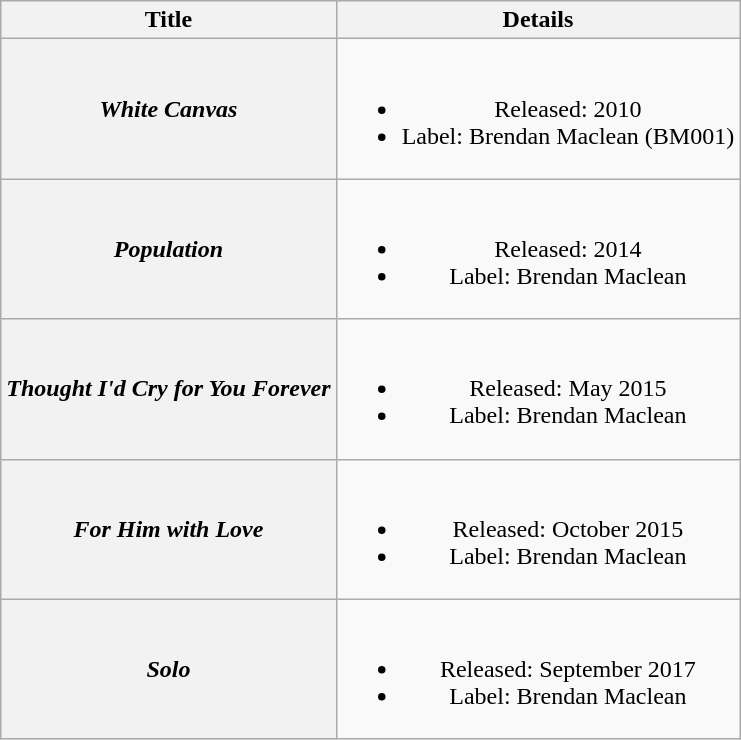<table class="wikitable plainrowheaders" style="text-align:center;" border="1">
<tr>
<th>Title</th>
<th>Details</th>
</tr>
<tr>
<th scope="row"><em>White Canvas</em></th>
<td><br><ul><li>Released: 2010</li><li>Label: Brendan Maclean (BM001)</li></ul></td>
</tr>
<tr>
<th scope="row"><em>Population</em></th>
<td><br><ul><li>Released: 2014</li><li>Label: Brendan Maclean</li></ul></td>
</tr>
<tr>
<th scope="row"><em>Thought I'd Cry for You Forever</em></th>
<td><br><ul><li>Released: May 2015</li><li>Label: Brendan Maclean</li></ul></td>
</tr>
<tr>
<th scope="row"><em>For Him with Love</em></th>
<td><br><ul><li>Released: October 2015</li><li>Label: Brendan Maclean</li></ul></td>
</tr>
<tr>
<th scope="row"><em>Solo</em></th>
<td><br><ul><li>Released: September 2017</li><li>Label: Brendan Maclean</li></ul></td>
</tr>
</table>
